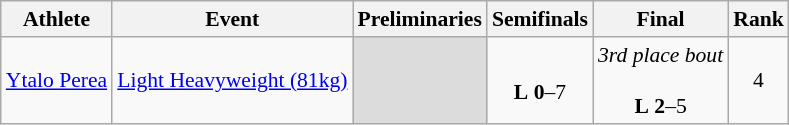<table class="wikitable" border="1" style="font-size:90%">
<tr>
<th>Athlete</th>
<th>Event</th>
<th>Preliminaries</th>
<th>Semifinals</th>
<th>Final</th>
<th>Rank</th>
</tr>
<tr>
<td><a href='#'>Ytalo Perea</a></td>
<td><a href='#'>Light Heavyweight (81kg)</a></td>
<td align=center bgcolor=#DCDCDC></td>
<td align=center> <br> <strong>L</strong> <strong>0</strong>–7</td>
<td align=center><em>3rd place bout</em><br> <br> <strong>L</strong> <strong>2</strong>–5</td>
<td align=center>4</td>
</tr>
</table>
